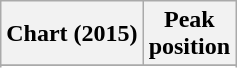<table class="wikitable sortable plainrowheaders" style="text-align:center">
<tr>
<th scope="col">Chart (2015)</th>
<th scope="col">Peak<br> position</th>
</tr>
<tr>
</tr>
<tr>
</tr>
<tr>
</tr>
<tr>
</tr>
<tr>
</tr>
<tr>
</tr>
<tr>
</tr>
<tr>
</tr>
<tr>
</tr>
<tr>
</tr>
<tr>
</tr>
<tr>
</tr>
<tr>
</tr>
</table>
